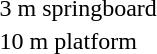<table>
<tr>
<td>3 m springboard</td>
<td></td>
<td></td>
<td></td>
</tr>
<tr>
<td>10 m platform</td>
<td></td>
<td></td>
<td></td>
</tr>
</table>
